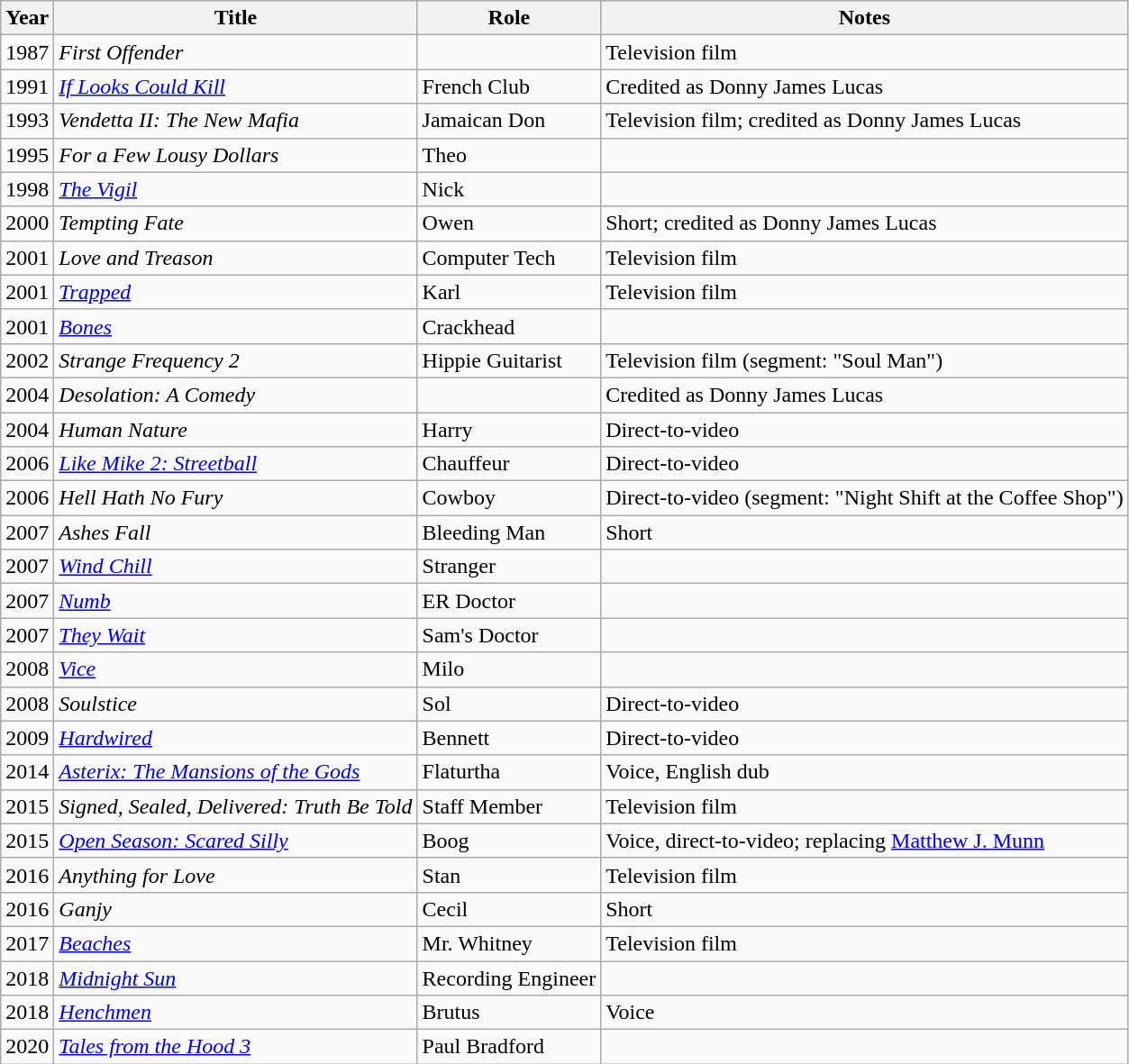<table class="wikitable sortable">
<tr>
<th>Year</th>
<th>Title</th>
<th>Role</th>
<th class="unsortable">Notes</th>
</tr>
<tr>
<td>1987</td>
<td><em>First Offender</em></td>
<td></td>
<td>Television film</td>
</tr>
<tr>
<td>1991</td>
<td><em><a href='#'>If Looks Could Kill</a></em></td>
<td>French Club</td>
<td>Credited as Donny James Lucas</td>
</tr>
<tr>
<td>1993</td>
<td><em>Vendetta II: The New Mafia</em></td>
<td>Jamaican Don</td>
<td>Television film; credited as Donny James Lucas</td>
</tr>
<tr>
<td>1995</td>
<td><em>For a Few Lousy Dollars</em></td>
<td>Theo</td>
<td></td>
</tr>
<tr>
<td>1998</td>
<td data-sort-value="Vigil, The"><em><a href='#'>The Vigil</a></em></td>
<td>Nick</td>
<td></td>
</tr>
<tr>
<td>2000</td>
<td><em>Tempting Fate</em></td>
<td>Owen</td>
<td>Short; credited as Donny James Lucas</td>
</tr>
<tr>
<td>2001</td>
<td><em>Love and Treason</em></td>
<td>Computer Tech</td>
<td>Television film</td>
</tr>
<tr>
<td>2001</td>
<td><em><a href='#'>Trapped</a></em></td>
<td>Karl</td>
<td>Television film</td>
</tr>
<tr>
<td>2001</td>
<td><em><a href='#'>Bones</a></em></td>
<td>Crackhead</td>
<td></td>
</tr>
<tr>
<td>2002</td>
<td><em>Strange Frequency 2</em></td>
<td>Hippie Guitarist</td>
<td>Television film (segment: "Soul Man")</td>
</tr>
<tr>
<td>2004</td>
<td><em>Desolation: A Comedy</em></td>
<td></td>
<td>Credited as Donny James Lucas</td>
</tr>
<tr>
<td>2004</td>
<td><em>Human Nature</em></td>
<td>Harry</td>
<td>Direct-to-video</td>
</tr>
<tr>
<td>2006</td>
<td><em><a href='#'>Like Mike 2: Streetball</a></em></td>
<td>Chauffeur</td>
<td>Direct-to-video</td>
</tr>
<tr>
<td>2006</td>
<td><em>Hell Hath No Fury</em></td>
<td>Cowboy</td>
<td>Direct-to-video (segment: "Night Shift at the Coffee Shop")</td>
</tr>
<tr>
<td>2007</td>
<td><em>Ashes Fall</em></td>
<td>Bleeding Man</td>
<td>Short</td>
</tr>
<tr>
<td>2007</td>
<td><em><a href='#'>Wind Chill</a></em></td>
<td>Stranger</td>
<td></td>
</tr>
<tr>
<td>2007</td>
<td><em><a href='#'>Numb</a></em></td>
<td>ER Doctor</td>
<td></td>
</tr>
<tr>
<td>2007</td>
<td><em><a href='#'>They Wait</a></em></td>
<td>Sam's Doctor</td>
<td></td>
</tr>
<tr>
<td>2008</td>
<td><em><a href='#'>Vice</a></em></td>
<td>Milo</td>
<td></td>
</tr>
<tr>
<td>2008</td>
<td><em>Soulstice</em></td>
<td>Sol</td>
<td>Direct-to-video</td>
</tr>
<tr>
<td>2009</td>
<td><em><a href='#'>Hardwired</a></em></td>
<td>Bennett</td>
<td>Direct-to-video</td>
</tr>
<tr>
<td>2014</td>
<td><em><a href='#'>Asterix: The Mansions of the Gods</a></em></td>
<td>Flaturtha</td>
<td>Voice, English dub</td>
</tr>
<tr>
<td>2015</td>
<td><em>Signed, Sealed, Delivered: Truth Be Told</em></td>
<td>Staff Member</td>
<td>Television film</td>
</tr>
<tr>
<td>2015</td>
<td><em><a href='#'>Open Season: Scared Silly</a></em></td>
<td>Boog</td>
<td>Voice, direct-to-video; replacing <a href='#'>Matthew J. Munn</a></td>
</tr>
<tr>
<td>2016</td>
<td><em>Anything for Love</em></td>
<td>Stan</td>
<td>Television film</td>
</tr>
<tr>
<td>2016</td>
<td><em>Ganjy</em></td>
<td>Cecil</td>
<td>Short</td>
</tr>
<tr>
<td>2017</td>
<td><em><a href='#'>Beaches</a></em></td>
<td>Mr. Whitney</td>
<td>Television film</td>
</tr>
<tr>
<td>2018</td>
<td><em><a href='#'>Midnight Sun</a></em></td>
<td>Recording Engineer</td>
<td></td>
</tr>
<tr>
<td>2018</td>
<td><em><a href='#'>Henchmen</a></em></td>
<td>Brutus</td>
<td>Voice</td>
</tr>
<tr>
<td>2020</td>
<td><em><a href='#'>Tales from the Hood 3</a></em></td>
<td>Paul Bradford</td>
<td></td>
</tr>
</table>
